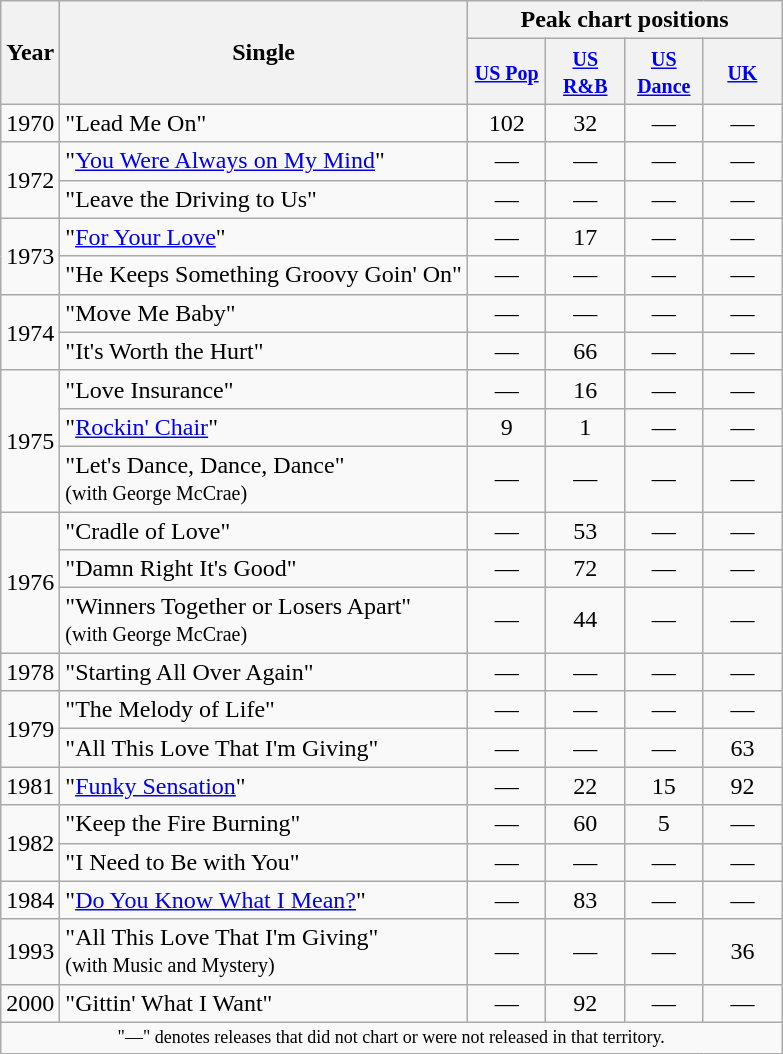<table class="wikitable">
<tr>
<th scope="col" rowspan="2">Year</th>
<th scope="col" rowspan="2">Single</th>
<th scope="col" colspan="4">Peak chart positions</th>
</tr>
<tr>
<th style="width:45px;"><small><a href='#'>US Pop</a></small><br></th>
<th style="width:45px;"><small><a href='#'>US R&B</a></small><br></th>
<th style="width:45px;"><small><a href='#'>US Dance</a></small><br></th>
<th style="width:45px;"><small><a href='#'>UK</a></small><br></th>
</tr>
<tr>
<td>1970</td>
<td>"Lead Me On"</td>
<td align=center>102</td>
<td align=center>32</td>
<td align=center>―</td>
<td align=center>―</td>
</tr>
<tr>
<td rowspan="2">1972</td>
<td>"<a href='#'>You Were Always on My Mind</a>"</td>
<td align=center>―</td>
<td align=center>—</td>
<td align=center>―</td>
<td align=center>―</td>
</tr>
<tr>
<td>"Leave the Driving to Us"</td>
<td align=center>―</td>
<td align=center>—</td>
<td align=center>―</td>
<td align=center>―</td>
</tr>
<tr>
<td rowspan="2">1973</td>
<td>"<a href='#'>For Your Love</a>"</td>
<td align=center>―</td>
<td align=center>17</td>
<td align=center>―</td>
<td align=center>―</td>
</tr>
<tr>
<td>"He Keeps Something Groovy Goin' On"</td>
<td align=center>―</td>
<td align=center>—</td>
<td align=center>―</td>
<td align=center>―</td>
</tr>
<tr>
<td rowspan="2">1974</td>
<td>"Move Me Baby"</td>
<td align=center>―</td>
<td align=center>—</td>
<td align=center>―</td>
<td align=center>―</td>
</tr>
<tr>
<td>"It's Worth the Hurt"</td>
<td align=center>―</td>
<td align=center>66</td>
<td align=center>―</td>
<td align=center>―</td>
</tr>
<tr>
<td rowspan="3">1975</td>
<td>"Love Insurance"</td>
<td align=center>―</td>
<td align=center>16</td>
<td align=center>―</td>
<td align=center>―</td>
</tr>
<tr>
<td>"<a href='#'>Rockin' Chair</a>"</td>
<td align=center>9</td>
<td align=center>1</td>
<td align=center>―</td>
<td align=center>―</td>
</tr>
<tr>
<td>"Let's Dance, Dance, Dance" <br><small>(with George McCrae)</small></td>
<td align=center>―</td>
<td align=center>—</td>
<td align=center>―</td>
<td align=center>―</td>
</tr>
<tr>
<td rowspan="3">1976</td>
<td>"Cradle of Love"</td>
<td align=center>―</td>
<td align=center>53</td>
<td align=center>―</td>
<td align=center>―</td>
</tr>
<tr>
<td>"Damn Right It's Good"</td>
<td align=center>―</td>
<td align=center>72</td>
<td align=center>―</td>
<td align=center>―</td>
</tr>
<tr>
<td>"Winners Together or Losers Apart" <br><small>(with George McCrae)</small></td>
<td align=center>―</td>
<td align=center>44</td>
<td align=center>―</td>
<td align=center>―</td>
</tr>
<tr>
<td>1978</td>
<td>"Starting All Over Again"</td>
<td align=center>―</td>
<td align=center>―</td>
<td align=center>―</td>
<td align=center>―</td>
</tr>
<tr>
<td rowspan="2">1979</td>
<td>"The Melody of Life"</td>
<td align=center>―</td>
<td align=center>―</td>
<td align=center>―</td>
<td align=center>―</td>
</tr>
<tr>
<td>"All This Love That I'm Giving"</td>
<td align=center>―</td>
<td align=center>―</td>
<td align=center>―</td>
<td align=center>63</td>
</tr>
<tr>
<td>1981</td>
<td>"<a href='#'>Funky Sensation</a>"</td>
<td align=center>―</td>
<td align=center>22</td>
<td align=center>15</td>
<td align=center>92</td>
</tr>
<tr>
<td rowspan="2">1982</td>
<td>"Keep the Fire Burning"</td>
<td align=center>―</td>
<td align=center>60</td>
<td align=center>5</td>
<td align=center>―</td>
</tr>
<tr>
<td>"I Need to Be with You"</td>
<td align=center>―</td>
<td align=center>―</td>
<td align=center>―</td>
<td align=center>―</td>
</tr>
<tr>
<td>1984</td>
<td>"<a href='#'>Do You Know What I Mean?</a>"</td>
<td align=center>―</td>
<td align=center>83</td>
<td align=center>―</td>
<td align=center>―</td>
</tr>
<tr>
<td>1993</td>
<td>"All This Love That I'm Giving" <br><small>(with Music and Mystery)</small></td>
<td align=center>―</td>
<td align=center>―</td>
<td align=center>―</td>
<td align=center>36</td>
</tr>
<tr>
<td>2000</td>
<td>"Gittin' What I Want"</td>
<td align=center>―</td>
<td align=center>92</td>
<td align=center>―</td>
<td align=center>―</td>
</tr>
<tr>
<td colspan="6" style="text-align:center; font-size:9pt;">"—" denotes releases that did not chart or were not released in that territory.</td>
</tr>
</table>
